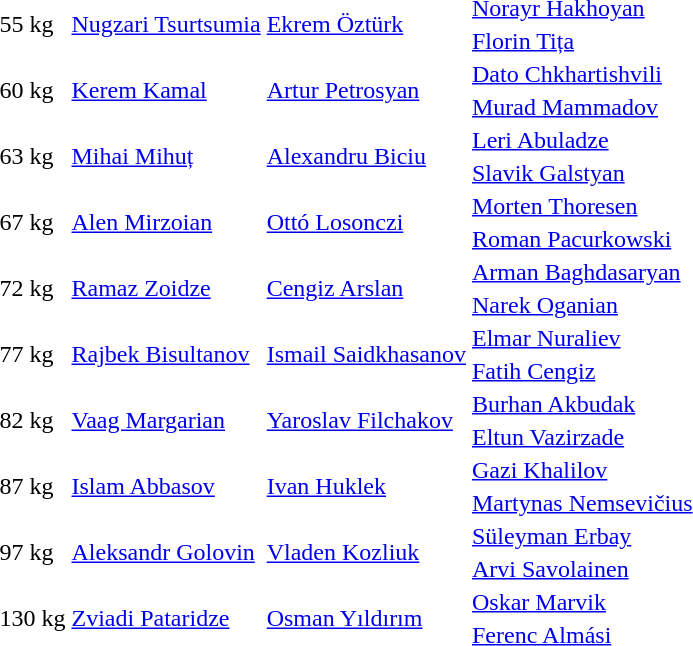<table>
<tr>
<td rowspan=2>55 kg</td>
<td rowspan=2> <a href='#'>Nugzari Tsurtsumia</a></td>
<td rowspan=2> <a href='#'>Ekrem Öztürk</a></td>
<td> <a href='#'>Norayr Hakhoyan</a></td>
</tr>
<tr>
<td> <a href='#'>Florin Tița</a></td>
</tr>
<tr>
<td rowspan=2>60 kg</td>
<td rowspan=2> <a href='#'>Kerem Kamal</a></td>
<td rowspan=2> <a href='#'>Artur Petrosyan</a></td>
<td> <a href='#'>Dato Chkhartishvili</a></td>
</tr>
<tr>
<td> <a href='#'>Murad Mammadov</a></td>
</tr>
<tr>
<td rowspan=2>63 kg</td>
<td rowspan=2> <a href='#'>Mihai Mihuț</a></td>
<td rowspan=2> <a href='#'>Alexandru Biciu</a></td>
<td> <a href='#'>Leri Abuladze</a></td>
</tr>
<tr>
<td> <a href='#'>Slavik Galstyan</a></td>
</tr>
<tr>
<td rowspan=2>67 kg</td>
<td rowspan=2> <a href='#'>Alen Mirzoian</a></td>
<td rowspan=2> <a href='#'>Ottó Losonczi</a></td>
<td> <a href='#'>Morten Thoresen</a></td>
</tr>
<tr>
<td> <a href='#'>Roman Pacurkowski</a></td>
</tr>
<tr>
<td rowspan=2>72 kg</td>
<td rowspan=2> <a href='#'>Ramaz Zoidze</a></td>
<td rowspan=2> <a href='#'>Cengiz Arslan</a></td>
<td> <a href='#'>Arman Baghdasaryan</a></td>
</tr>
<tr>
<td> <a href='#'>Narek Oganian</a></td>
</tr>
<tr>
<td rowspan=2>77 kg</td>
<td rowspan=2> <a href='#'>Rajbek Bisultanov</a></td>
<td rowspan=2> <a href='#'>Ismail Saidkhasanov</a></td>
<td> <a href='#'>Elmar Nuraliev</a></td>
</tr>
<tr>
<td> <a href='#'>Fatih Cengiz</a></td>
</tr>
<tr>
<td rowspan=2>82 kg</td>
<td rowspan=2> <a href='#'>Vaag Margarian</a></td>
<td rowspan=2> <a href='#'>Yaroslav Filchakov</a></td>
<td> <a href='#'>Burhan Akbudak</a></td>
</tr>
<tr>
<td> <a href='#'>Eltun Vazirzade</a></td>
</tr>
<tr>
<td rowspan=2>87 kg</td>
<td rowspan=2> <a href='#'>Islam Abbasov</a></td>
<td rowspan=2> <a href='#'>Ivan Huklek</a></td>
<td> <a href='#'>Gazi Khalilov</a></td>
</tr>
<tr>
<td> <a href='#'>Martynas Nemsevičius</a></td>
</tr>
<tr>
<td rowspan=2>97 kg</td>
<td rowspan=2> <a href='#'>Aleksandr Golovin</a></td>
<td rowspan=2> <a href='#'>Vladen Kozliuk</a></td>
<td> <a href='#'>Süleyman Erbay</a></td>
</tr>
<tr>
<td> <a href='#'>Arvi Savolainen</a></td>
</tr>
<tr>
<td rowspan=2>130 kg</td>
<td rowspan=2> <a href='#'>Zviadi Pataridze</a></td>
<td rowspan=2> <a href='#'>Osman Yıldırım</a></td>
<td> <a href='#'>Oskar Marvik</a></td>
</tr>
<tr>
<td> <a href='#'>Ferenc Almási</a></td>
</tr>
</table>
